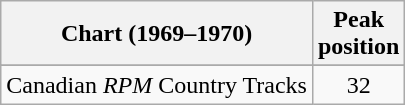<table class="wikitable sortable">
<tr>
<th align="left">Chart (1969–1970)</th>
<th align="center">Peak<br>position</th>
</tr>
<tr>
</tr>
<tr>
<td align="left">Canadian <em>RPM</em> Country Tracks</td>
<td align="center">32</td>
</tr>
</table>
